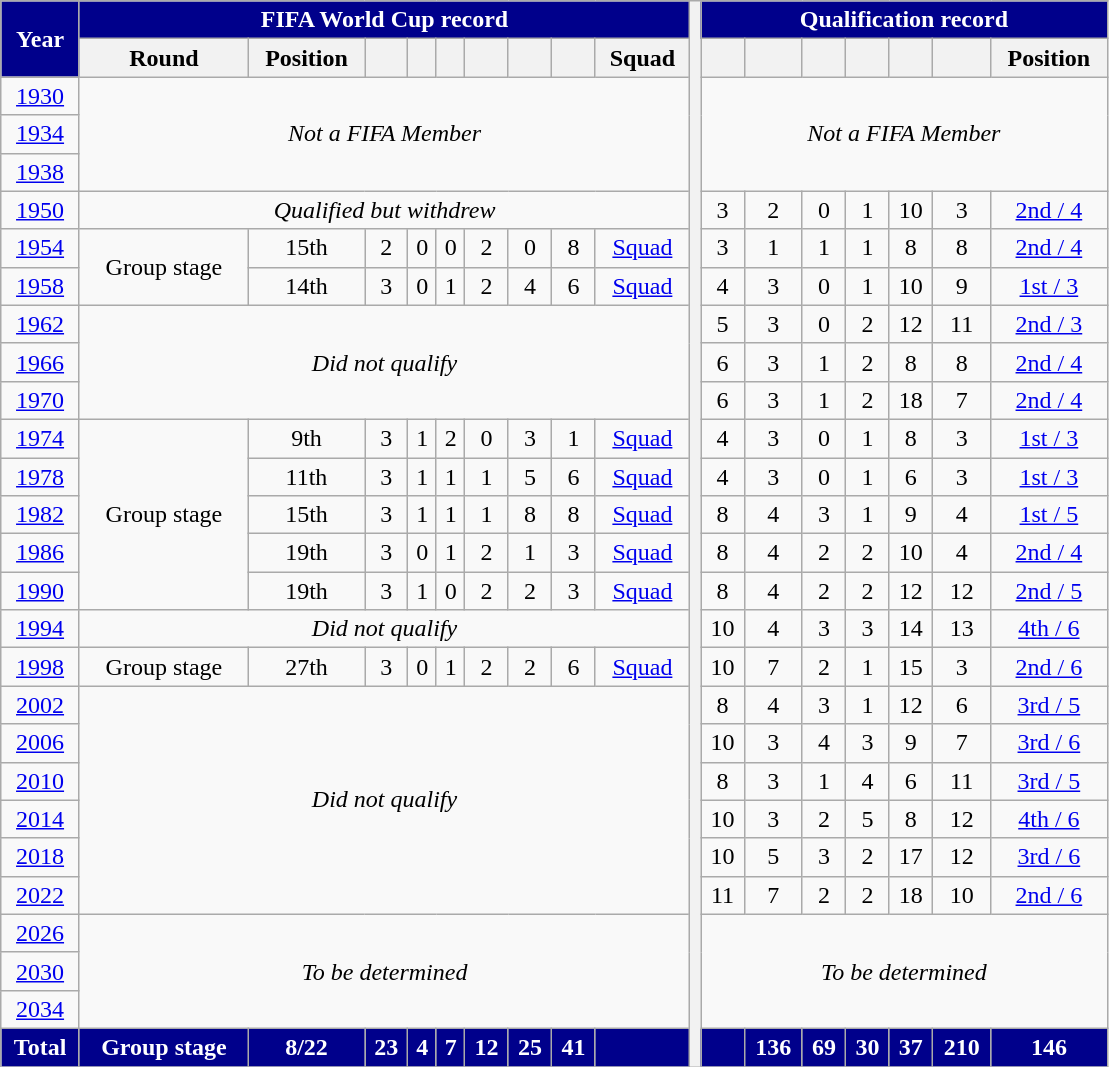<table class="wikitable" style="text-align: center;font-size:100%;">
<tr>
<th style="background:#00008B; color:#FFFFFF;" rowspan="2">Year</th>
<th style="background:#00008B; color:#FFFFFF;" colspan="9">FIFA World Cup record</th>
<th style="width:1%;" rowspan="28"></th>
<th style="background:#00008B; color:#FFFFFF;" colspan="7">Qualification record</th>
</tr>
<tr>
<th scope="col">Round</th>
<th scope="col">Position</th>
<th scope="col"></th>
<th scope="col"></th>
<th scope="col"></th>
<th scope="col"></th>
<th scope="col"></th>
<th scope="col"></th>
<th scope="col">Squad</th>
<th scope="col"></th>
<th scope="col"></th>
<th scope="col"></th>
<th scope="col"></th>
<th scope="col"></th>
<th scope="col"></th>
<th scope="col">Position</th>
</tr>
<tr>
<td><a href='#'>1930</a></td>
<td colspan=9 rowspan=3><em>Not a FIFA Member</em></td>
<td colspan=7 rowspan=3><em>Not a FIFA Member</em></td>
</tr>
<tr>
<td><a href='#'>1934</a></td>
</tr>
<tr>
<td><a href='#'>1938</a></td>
</tr>
<tr>
<td><a href='#'>1950</a></td>
<td colspan=9><em>Qualified but withdrew</em></td>
<td>3</td>
<td>2</td>
<td>0</td>
<td>1</td>
<td>10</td>
<td>3</td>
<td><a href='#'>2nd / 4</a></td>
</tr>
<tr>
<td><a href='#'>1954</a></td>
<td rowspan=2>Group stage</td>
<td>15th</td>
<td>2</td>
<td>0</td>
<td>0</td>
<td>2</td>
<td>0</td>
<td>8</td>
<td><a href='#'>Squad</a></td>
<td>3</td>
<td>1</td>
<td>1</td>
<td>1</td>
<td>8</td>
<td>8</td>
<td><a href='#'>2nd / 4</a></td>
</tr>
<tr>
<td><a href='#'>1958</a></td>
<td>14th</td>
<td>3</td>
<td>0</td>
<td>1</td>
<td>2</td>
<td>4</td>
<td>6</td>
<td><a href='#'>Squad</a></td>
<td>4</td>
<td>3</td>
<td>0</td>
<td>1</td>
<td>10</td>
<td>9</td>
<td><a href='#'>1st / 3</a></td>
</tr>
<tr>
<td><a href='#'>1962</a></td>
<td colspan=9 rowspan=3><em>Did not qualify</em></td>
<td>5</td>
<td>3</td>
<td>0</td>
<td>2</td>
<td>12</td>
<td>11</td>
<td><a href='#'>2nd / 3</a></td>
</tr>
<tr>
<td><a href='#'>1966</a></td>
<td>6</td>
<td>3</td>
<td>1</td>
<td>2</td>
<td>8</td>
<td>8</td>
<td><a href='#'>2nd / 4</a></td>
</tr>
<tr>
<td><a href='#'>1970</a></td>
<td>6</td>
<td>3</td>
<td>1</td>
<td>2</td>
<td>18</td>
<td>7</td>
<td><a href='#'>2nd / 4</a></td>
</tr>
<tr>
<td><a href='#'>1974</a></td>
<td rowspan=5>Group stage</td>
<td>9th</td>
<td>3</td>
<td>1</td>
<td>2</td>
<td>0</td>
<td>3</td>
<td>1</td>
<td><a href='#'>Squad</a></td>
<td>4</td>
<td>3</td>
<td>0</td>
<td>1</td>
<td>8</td>
<td>3</td>
<td><a href='#'>1st / 3</a></td>
</tr>
<tr>
<td><a href='#'>1978</a></td>
<td>11th</td>
<td>3</td>
<td>1</td>
<td>1</td>
<td>1</td>
<td>5</td>
<td>6</td>
<td><a href='#'>Squad</a></td>
<td>4</td>
<td>3</td>
<td>0</td>
<td>1</td>
<td>6</td>
<td>3</td>
<td><a href='#'>1st / 3</a></td>
</tr>
<tr>
<td><a href='#'>1982</a></td>
<td>15th</td>
<td>3</td>
<td>1</td>
<td>1</td>
<td>1</td>
<td>8</td>
<td>8</td>
<td><a href='#'>Squad</a></td>
<td>8</td>
<td>4</td>
<td>3</td>
<td>1</td>
<td>9</td>
<td>4</td>
<td><a href='#'>1st / 5</a></td>
</tr>
<tr>
<td><a href='#'>1986</a></td>
<td>19th</td>
<td>3</td>
<td>0</td>
<td>1</td>
<td>2</td>
<td>1</td>
<td>3</td>
<td><a href='#'>Squad</a></td>
<td>8</td>
<td>4</td>
<td>2</td>
<td>2</td>
<td>10</td>
<td>4</td>
<td><a href='#'>2nd / 4</a></td>
</tr>
<tr>
<td><a href='#'>1990</a></td>
<td>19th</td>
<td>3</td>
<td>1</td>
<td>0</td>
<td>2</td>
<td>2</td>
<td>3</td>
<td><a href='#'>Squad</a></td>
<td>8</td>
<td>4</td>
<td>2</td>
<td>2</td>
<td>12</td>
<td>12</td>
<td><a href='#'>2nd / 5</a></td>
</tr>
<tr>
<td><a href='#'>1994</a></td>
<td colspan=9><em>Did not qualify</em></td>
<td>10</td>
<td>4</td>
<td>3</td>
<td>3</td>
<td>14</td>
<td>13</td>
<td><a href='#'>4th / 6</a></td>
</tr>
<tr>
<td><a href='#'>1998</a></td>
<td>Group stage</td>
<td>27th</td>
<td>3</td>
<td>0</td>
<td>1</td>
<td>2</td>
<td>2</td>
<td>6</td>
<td><a href='#'>Squad</a></td>
<td>10</td>
<td>7</td>
<td>2</td>
<td>1</td>
<td>15</td>
<td>3</td>
<td><a href='#'>2nd / 6</a></td>
</tr>
<tr>
<td><a href='#'>2002</a></td>
<td colspan=9 rowspan=6><em>Did not qualify</em></td>
<td>8</td>
<td>4</td>
<td>3</td>
<td>1</td>
<td>12</td>
<td>6</td>
<td><a href='#'>3rd / 5</a></td>
</tr>
<tr>
<td><a href='#'>2006</a></td>
<td>10</td>
<td>3</td>
<td>4</td>
<td>3</td>
<td>9</td>
<td>7</td>
<td><a href='#'>3rd / 6</a></td>
</tr>
<tr>
<td><a href='#'>2010</a></td>
<td>8</td>
<td>3</td>
<td>1</td>
<td>4</td>
<td>6</td>
<td>11</td>
<td><a href='#'>3rd / 5</a></td>
</tr>
<tr>
<td><a href='#'>2014</a></td>
<td>10</td>
<td>3</td>
<td>2</td>
<td>5</td>
<td>8</td>
<td>12</td>
<td><a href='#'>4th / 6</a></td>
</tr>
<tr>
<td><a href='#'>2018</a></td>
<td>10</td>
<td>5</td>
<td>3</td>
<td>2</td>
<td>17</td>
<td>12</td>
<td><a href='#'>3rd / 6</a></td>
</tr>
<tr>
<td><a href='#'>2022</a></td>
<td>11</td>
<td>7</td>
<td>2</td>
<td>2</td>
<td>18</td>
<td>10</td>
<td><a href='#'>2nd / 6</a></td>
</tr>
<tr>
<td><a href='#'>2026</a></td>
<td colspan=9 rowspan=3><em>To be determined</em></td>
<td colspan=7 rowspan=3><em>To be determined</em></td>
</tr>
<tr>
<td><a href='#'>2030</a></td>
</tr>
<tr>
<td><a href='#'>2034</a></td>
</tr>
<tr>
<th style="background:#00008B; color:#FFFFFF;">Total</th>
<th style="background:#00008B; color:#FFFFFF;">Group stage</th>
<th style="background:#00008B; color:#FFFFFF;">8/22</th>
<th style="background:#00008B; color:#FFFFFF;">23</th>
<th style="background:#00008B; color:#FFFFFF;">4</th>
<th style="background:#00008B; color:#FFFFFF;">7</th>
<th style="background:#00008B; color:#FFFFFF;">12</th>
<th style="background:#00008B; color:#FFFFFF;">25</th>
<th style="background:#00008B; color:#FFFFFF;">41</th>
<th style="background:#00008B; color:#FFFFFF;"></th>
<th style="background:#00008B; color:#FFFFFF;"></th>
<th style="background:#00008B; color:#FFFFFF;">136</th>
<th style="background:#00008B; color:#FFFFFF;">69</th>
<th style="background:#00008B; color:#FFFFFF;">30</th>
<th style="background:#00008B; color:#FFFFFF;">37</th>
<th style="background:#00008B; color:#FFFFFF;">210</th>
<th style="background:#00008B; color:#FFFFFF;">146</th>
</tr>
</table>
